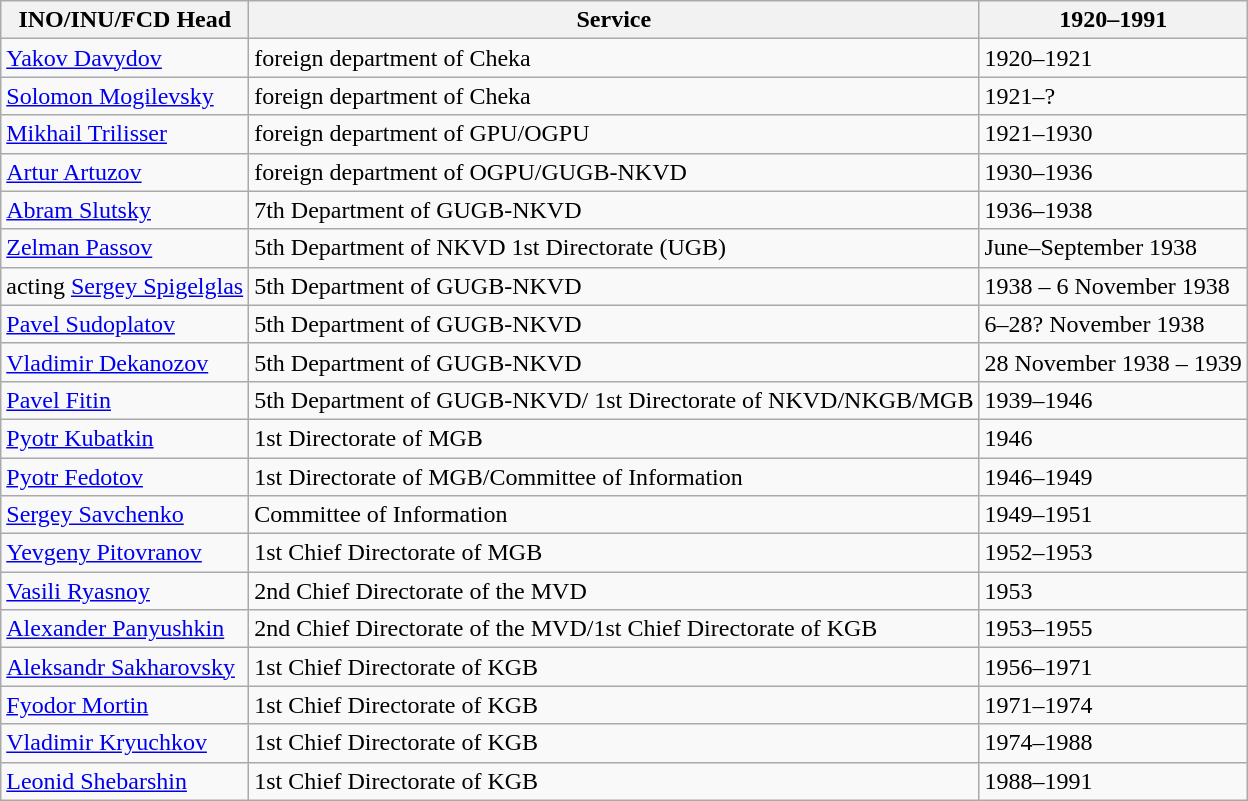<table class="wikitable">
<tr>
<th>INO/INU/FCD Head</th>
<th>Service</th>
<th>1920–1991</th>
</tr>
<tr>
<td><a href='#'>Yakov Davydov</a></td>
<td>foreign department of Cheka</td>
<td>1920–1921</td>
</tr>
<tr>
<td><a href='#'>Solomon Mogilevsky</a></td>
<td>foreign department of Cheka</td>
<td>1921–?</td>
</tr>
<tr>
<td><a href='#'>Mikhail Trilisser</a></td>
<td>foreign department of GPU/OGPU</td>
<td>1921–1930</td>
</tr>
<tr>
<td><a href='#'>Artur Artuzov</a></td>
<td>foreign department of OGPU/GUGB-NKVD</td>
<td>1930–1936</td>
</tr>
<tr>
<td><a href='#'>Abram Slutsky</a></td>
<td>7th Department of GUGB-NKVD</td>
<td>1936–1938</td>
</tr>
<tr>
<td><a href='#'>Zelman Passov</a></td>
<td>5th Department of NKVD 1st Directorate (UGB)</td>
<td>June–September 1938</td>
</tr>
<tr>
<td>acting <a href='#'>Sergey Spigelglas</a></td>
<td>5th Department of GUGB-NKVD</td>
<td>1938 – 6 November 1938</td>
</tr>
<tr>
<td><a href='#'>Pavel Sudoplatov</a></td>
<td>5th Department of GUGB-NKVD</td>
<td>6–28? November 1938</td>
</tr>
<tr>
<td><a href='#'>Vladimir Dekanozov</a></td>
<td>5th Department of GUGB-NKVD</td>
<td>28 November 1938 – 1939</td>
</tr>
<tr>
<td><a href='#'>Pavel Fitin</a></td>
<td>5th Department of GUGB-NKVD/ 1st Directorate of NKVD/NKGB/MGB</td>
<td>1939–1946</td>
</tr>
<tr>
<td><a href='#'>Pyotr Kubatkin</a></td>
<td>1st Directorate of MGB</td>
<td>1946</td>
</tr>
<tr>
<td><a href='#'>Pyotr Fedotov</a></td>
<td>1st Directorate of MGB/Committee of Information</td>
<td>1946–1949</td>
</tr>
<tr>
<td><a href='#'>Sergey Savchenko</a></td>
<td>Committee of Information</td>
<td>1949–1951</td>
</tr>
<tr>
<td><a href='#'>Yevgeny Pitovranov</a></td>
<td>1st Chief Directorate of MGB</td>
<td>1952–1953</td>
</tr>
<tr>
<td><a href='#'>Vasili Ryasnoy</a></td>
<td>2nd Chief Directorate of the MVD</td>
<td>1953</td>
</tr>
<tr>
<td><a href='#'>Alexander Panyushkin</a></td>
<td>2nd Chief Directorate of the MVD/1st Chief Directorate of KGB</td>
<td>1953–1955</td>
</tr>
<tr>
<td><a href='#'>Aleksandr Sakharovsky</a></td>
<td>1st Chief Directorate of KGB</td>
<td>1956–1971</td>
</tr>
<tr>
<td><a href='#'>Fyodor Mortin</a></td>
<td>1st Chief Directorate of KGB</td>
<td>1971–1974</td>
</tr>
<tr>
<td><a href='#'>Vladimir Kryuchkov</a></td>
<td>1st Chief Directorate of KGB</td>
<td>1974–1988</td>
</tr>
<tr>
<td><a href='#'>Leonid Shebarshin</a></td>
<td>1st Chief Directorate of KGB</td>
<td>1988–1991</td>
</tr>
</table>
